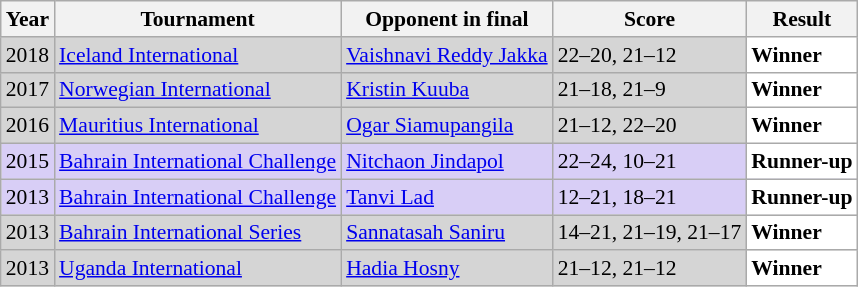<table class="sortable wikitable" style="font-size: 90%;">
<tr>
<th>Year</th>
<th>Tournament</th>
<th>Opponent in final</th>
<th>Score</th>
<th>Result</th>
</tr>
<tr style="background:#D5D5D5">
<td align="center">2018</td>
<td align="left"><a href='#'>Iceland International</a></td>
<td align="left"> <a href='#'>Vaishnavi Reddy Jakka</a></td>
<td align="left">22–20, 21–12</td>
<td style="text-align: left; background:white"> <strong>Winner</strong></td>
</tr>
<tr style="background:#D5D5D5">
<td align="center">2017</td>
<td align="left"><a href='#'>Norwegian International</a></td>
<td align="left"> <a href='#'>Kristin Kuuba</a></td>
<td align="left">21–18, 21–9</td>
<td style="text-align: left; background:white"> <strong>Winner</strong></td>
</tr>
<tr style="background:#D5D5D5">
<td align="center">2016</td>
<td align="left"><a href='#'>Mauritius International</a></td>
<td align="left"> <a href='#'>Ogar Siamupangila</a></td>
<td align="left">21–12, 22–20</td>
<td style="text-align: left; background:white"> <strong>Winner</strong></td>
</tr>
<tr style="background:#D8CEF6">
<td align="center">2015</td>
<td align="left"><a href='#'>Bahrain International Challenge</a></td>
<td align="left"> <a href='#'>Nitchaon Jindapol</a></td>
<td align="left">22–24, 10–21</td>
<td style="text-align: left; background:white"> <strong>Runner-up</strong></td>
</tr>
<tr style="background:#D8CEF6">
<td align="center">2013</td>
<td align="left"><a href='#'>Bahrain International Challenge</a></td>
<td align="left"> <a href='#'>Tanvi Lad</a></td>
<td align="left">12–21, 18–21</td>
<td style="text-align: left; background:white"> <strong>Runner-up</strong></td>
</tr>
<tr style="background:#D5D5D5">
<td align="center">2013</td>
<td align="left"><a href='#'>Bahrain International Series</a></td>
<td align="left"> <a href='#'>Sannatasah Saniru</a></td>
<td align="left">14–21, 21–19, 21–17</td>
<td style="text-align: left; background:white"> <strong>Winner</strong></td>
</tr>
<tr style="background:#D5D5D5">
<td align="center">2013</td>
<td align="left"><a href='#'>Uganda International</a></td>
<td align="left"> <a href='#'>Hadia Hosny</a></td>
<td align="left">21–12, 21–12</td>
<td style="text-align: left; background:white"> <strong>Winner</strong></td>
</tr>
</table>
